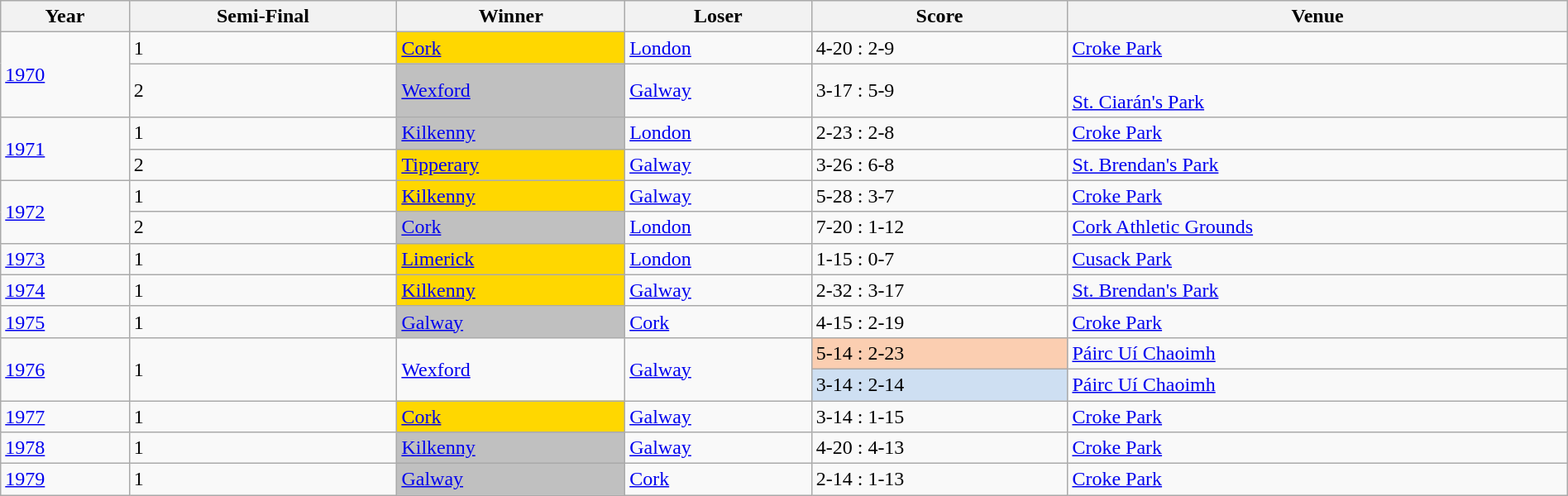<table class="wikitable" width=100%>
<tr>
<th>Year</th>
<th>Semi-Final</th>
<th>Winner</th>
<th>Loser</th>
<th>Score</th>
<th>Venue</th>
</tr>
<tr>
<td rowspan=2><a href='#'>1970</a></td>
<td>1</td>
<td style="background-color:#FFD700"><a href='#'>Cork</a></td>
<td><a href='#'>London</a></td>
<td>4-20 : 2-9</td>
<td><a href='#'>Croke Park</a></td>
</tr>
<tr>
<td>2</td>
<td style="background-color:#C0C0C0"><a href='#'>Wexford</a></td>
<td><a href='#'>Galway</a></td>
<td>3-17 : 5-9</td>
<td><br><a href='#'>St. Ciarán's Park</a></td>
</tr>
<tr>
<td rowspan=2><a href='#'>1971</a></td>
<td>1</td>
<td style="background-color:#C0C0C0"><a href='#'>Kilkenny</a></td>
<td><a href='#'>London</a></td>
<td>2-23 : 2-8</td>
<td><a href='#'>Croke Park</a></td>
</tr>
<tr>
<td>2</td>
<td style="background-color:#FFD700"><a href='#'>Tipperary</a></td>
<td><a href='#'>Galway</a></td>
<td>3-26 : 6-8</td>
<td><a href='#'>St. Brendan's Park</a></td>
</tr>
<tr>
<td rowspan=2><a href='#'>1972</a></td>
<td>1</td>
<td style="background-color:#FFD700"><a href='#'>Kilkenny</a></td>
<td><a href='#'>Galway</a></td>
<td>5-28 : 3-7</td>
<td><a href='#'>Croke Park</a></td>
</tr>
<tr>
<td>2</td>
<td style="background-color:#C0C0C0"><a href='#'>Cork</a></td>
<td><a href='#'>London</a></td>
<td>7-20 : 1-12</td>
<td><a href='#'>Cork Athletic Grounds</a></td>
</tr>
<tr>
<td rowspan=1><a href='#'>1973</a></td>
<td>1</td>
<td style="background-color:#FFD700"><a href='#'>Limerick</a></td>
<td><a href='#'>London</a></td>
<td>1-15 : 0-7</td>
<td><a href='#'>Cusack Park</a></td>
</tr>
<tr>
<td rowspan=1><a href='#'>1974</a></td>
<td>1</td>
<td style="background-color:#FFD700"><a href='#'>Kilkenny</a></td>
<td><a href='#'>Galway</a></td>
<td>2-32 : 3-17</td>
<td><a href='#'>St. Brendan's Park</a></td>
</tr>
<tr>
<td rowspan=1><a href='#'>1975</a></td>
<td>1</td>
<td style="background-color:#C0C0C0"><a href='#'>Galway</a></td>
<td><a href='#'>Cork</a></td>
<td>4-15 : 2-19</td>
<td><a href='#'>Croke Park</a></td>
</tr>
<tr>
<td rowspan=2><a href='#'>1976</a></td>
<td rowspan=2>1</td>
<td rowspan=2><a href='#'>Wexford</a></td>
<td rowspan=2><a href='#'>Galway</a></td>
<td style="background-color:#FBCEB1">5-14 : 2-23</td>
<td><a href='#'>Páirc Uí Chaoimh</a></td>
</tr>
<tr>
<td style="background-color:#cedff2">3-14 : 2-14</td>
<td><a href='#'>Páirc Uí Chaoimh</a></td>
</tr>
<tr>
<td rowspan=1><a href='#'>1977</a></td>
<td>1</td>
<td style="background-color:#FFD700"><a href='#'>Cork</a></td>
<td><a href='#'>Galway</a></td>
<td>3-14 : 1-15</td>
<td><a href='#'>Croke Park</a></td>
</tr>
<tr>
<td rowspan=1><a href='#'>1978</a></td>
<td>1</td>
<td style="background-color:#C0C0C0"><a href='#'>Kilkenny</a></td>
<td><a href='#'>Galway</a></td>
<td>4-20 : 4-13</td>
<td><a href='#'>Croke Park</a></td>
</tr>
<tr>
<td rowspan=1><a href='#'>1979</a></td>
<td>1</td>
<td style="background-color:#C0C0C0"><a href='#'>Galway</a></td>
<td><a href='#'>Cork</a></td>
<td>2-14 : 1-13</td>
<td><a href='#'>Croke Park</a></td>
</tr>
</table>
